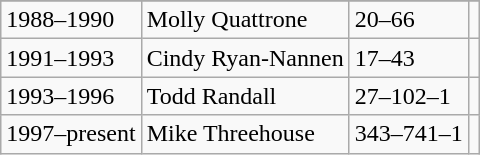<table class="wikitable">
<tr style="text-align:center;">
</tr>
<tr>
<td>1988–1990</td>
<td>Molly Quattrone</td>
<td>20–66</td>
<td></td>
</tr>
<tr>
<td>1991–1993</td>
<td>Cindy Ryan-Nannen</td>
<td>17–43</td>
<td></td>
</tr>
<tr>
<td>1993–1996</td>
<td>Todd Randall</td>
<td>27–102–1</td>
<td></td>
</tr>
<tr>
<td>1997–present</td>
<td>Mike Threehouse</td>
<td>343–741–1</td>
<td></td>
</tr>
</table>
